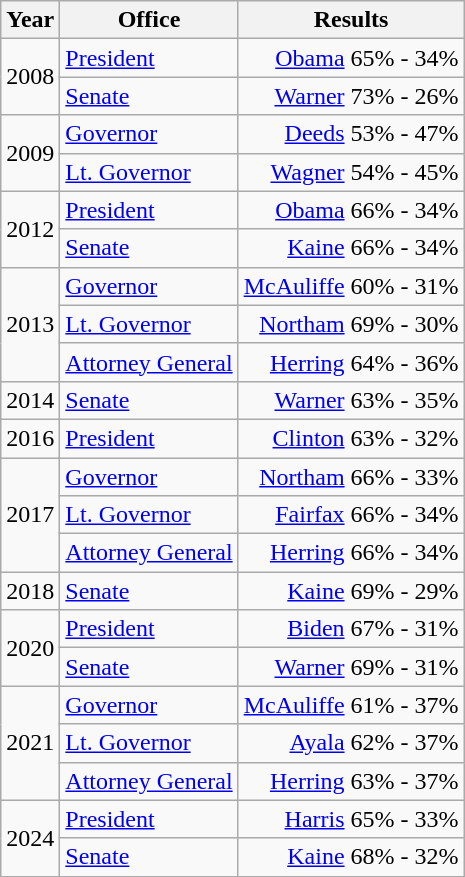<table class=wikitable>
<tr>
<th>Year</th>
<th>Office</th>
<th>Results</th>
</tr>
<tr>
<td rowspan=2>2008</td>
<td><a href='#'>President</a></td>
<td align="right" ><a href='#'>Obama</a> 65% - 34%</td>
</tr>
<tr>
<td><a href='#'>Senate</a></td>
<td align="right" ><a href='#'>Warner</a> 73% - 26%</td>
</tr>
<tr>
<td rowspan=2>2009</td>
<td><a href='#'>Governor</a></td>
<td align="right" ><a href='#'>Deeds</a> 53% - 47%</td>
</tr>
<tr>
<td><a href='#'>Lt. Governor</a></td>
<td align="right" ><a href='#'>Wagner</a> 54% - 45%</td>
</tr>
<tr>
<td rowspan=2>2012</td>
<td><a href='#'>President</a></td>
<td align="right" ><a href='#'>Obama</a> 66% - 34%</td>
</tr>
<tr>
<td><a href='#'>Senate</a></td>
<td align="right" ><a href='#'>Kaine</a> 66% - 34%</td>
</tr>
<tr>
<td rowspan=3>2013</td>
<td><a href='#'>Governor</a></td>
<td align="right" ><a href='#'>McAuliffe</a> 60% - 31%</td>
</tr>
<tr>
<td><a href='#'>Lt. Governor</a></td>
<td align="right" ><a href='#'>Northam</a> 69% - 30%</td>
</tr>
<tr>
<td><a href='#'>Attorney General</a></td>
<td align="right" ><a href='#'>Herring</a> 64% - 36%</td>
</tr>
<tr>
<td>2014</td>
<td><a href='#'>Senate</a></td>
<td align="right" ><a href='#'>Warner</a> 63% - 35%</td>
</tr>
<tr>
<td>2016</td>
<td><a href='#'>President</a></td>
<td align="right" ><a href='#'>Clinton</a> 63% - 32%</td>
</tr>
<tr>
<td rowspan=3>2017</td>
<td><a href='#'>Governor</a></td>
<td align="right" ><a href='#'>Northam</a> 66% - 33%</td>
</tr>
<tr>
<td><a href='#'>Lt. Governor</a></td>
<td align="right" ><a href='#'>Fairfax</a> 66% - 34%</td>
</tr>
<tr>
<td><a href='#'>Attorney General</a></td>
<td align="right" ><a href='#'>Herring</a> 66% - 34%</td>
</tr>
<tr>
<td>2018</td>
<td><a href='#'>Senate</a></td>
<td align="right" ><a href='#'>Kaine</a> 69% - 29%</td>
</tr>
<tr>
<td rowspan=2>2020</td>
<td><a href='#'>President</a></td>
<td align="right" ><a href='#'>Biden</a> 67% - 31%</td>
</tr>
<tr>
<td><a href='#'>Senate</a></td>
<td align="right" ><a href='#'>Warner</a> 69% - 31%</td>
</tr>
<tr>
<td rowspan=3>2021</td>
<td><a href='#'>Governor</a></td>
<td align="right" ><a href='#'>McAuliffe</a> 61% - 37%</td>
</tr>
<tr>
<td><a href='#'>Lt. Governor</a></td>
<td align="right" ><a href='#'>Ayala</a> 62% - 37%</td>
</tr>
<tr>
<td><a href='#'>Attorney General</a></td>
<td align="right" ><a href='#'>Herring</a> 63% - 37%</td>
</tr>
<tr>
<td rowspan=2>2024</td>
<td><a href='#'>President</a></td>
<td align="right" ><a href='#'>Harris</a> 65% - 33%</td>
</tr>
<tr>
<td><a href='#'>Senate</a></td>
<td align="right" ><a href='#'>Kaine</a> 68% - 32%</td>
</tr>
</table>
